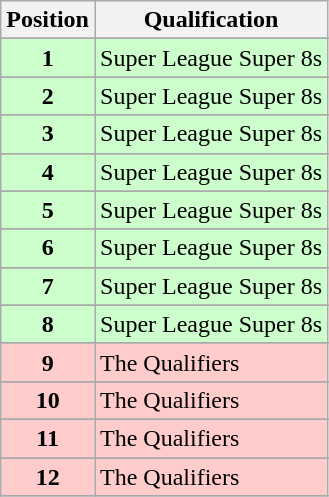<table class="wikitable" style="text-align:center;">
<tr>
<th>Position</th>
<th>Qualification</th>
</tr>
<tr --->
</tr>
<tr align=center style="background:#ccffcc;">
<td><strong>1</strong></td>
<td style="text-align:left;">Super League Super 8s</td>
</tr>
<tr --->
</tr>
<tr align=center style="background:#ccffcc;">
<td><strong>2</strong></td>
<td style="text-align:left;">Super League Super 8s</td>
</tr>
<tr --->
</tr>
<tr align=center style="background:#ccffcc;">
<td><strong>3</strong></td>
<td style="text-align:left;">Super League Super 8s</td>
</tr>
<tr --->
</tr>
<tr align=center style="background:#ccffcc;">
<td><strong>4</strong></td>
<td style="text-align:left;">Super League Super 8s</td>
</tr>
<tr --->
</tr>
<tr align=center style="background:#ccffcc;">
<td><strong>5</strong></td>
<td style="text-align:left;">Super League Super 8s</td>
</tr>
<tr --->
</tr>
<tr align=center style="background:#ccffcc;">
<td><strong>6</strong></td>
<td style="text-align:left;">Super League Super 8s</td>
</tr>
<tr --->
</tr>
<tr align=center style="background:#ccffcc;">
<td><strong>7</strong></td>
<td style="text-align:left;">Super League Super 8s</td>
</tr>
<tr --->
</tr>
<tr align=center style="background:#ccffcc;">
<td><strong>8</strong></td>
<td style="text-align:left;">Super League Super 8s</td>
</tr>
<tr --->
</tr>
<tr align=center style="background:#FFCCCC">
<td><strong>9</strong></td>
<td style="text-align:left;">The Qualifiers</td>
</tr>
<tr --->
</tr>
<tr align=center style="background:#FFCCCC;">
<td><strong>10</strong></td>
<td style="text-align:left">The Qualifiers</td>
</tr>
<tr --->
</tr>
<tr align=center style="background:#FFCCCC">
<td><strong>11</strong></td>
<td style="text-align:left;">The Qualifiers</td>
</tr>
<tr --->
</tr>
<tr align=center style="background:#FFCCCC;">
<td><strong>12</strong></td>
<td style="text-align:left;">The Qualifiers</td>
</tr>
<tr --->
</tr>
</table>
